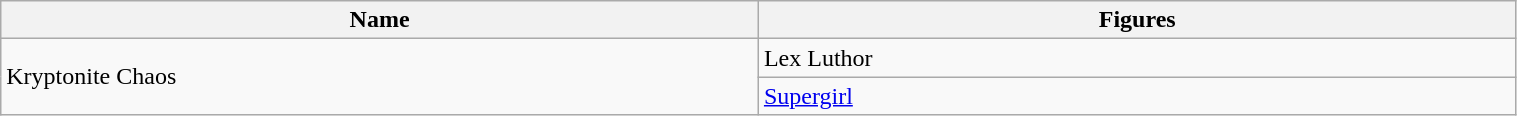<table class="wikitable" style="width:80%;">
<tr>
<th width=20%><strong>Name</strong></th>
<th width=20%><strong>Figures</strong></th>
</tr>
<tr>
<td rowspan=2>Kryptonite Chaos</td>
<td>Lex Luthor</td>
</tr>
<tr>
<td><a href='#'>Supergirl</a></td>
</tr>
</table>
